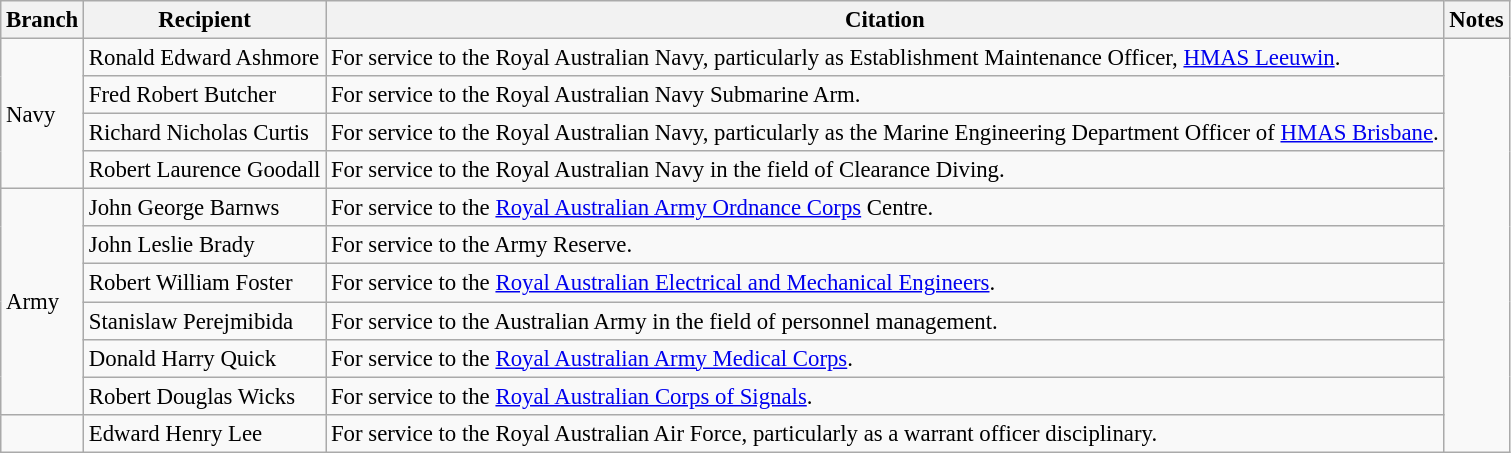<table class="wikitable" style="font-size:95%;">
<tr>
<th>Branch</th>
<th>Recipient</th>
<th>Citation</th>
<th>Notes</th>
</tr>
<tr>
<td rowspan=4>Navy</td>
<td> Ronald Edward Ashmore</td>
<td>For service to the Royal Australian Navy, particularly as Establishment Maintenance Officer, <a href='#'>HMAS Leeuwin</a>.</td>
<td rowspan=11></td>
</tr>
<tr>
<td> Fred Robert Butcher</td>
<td>For service to the Royal Australian Navy Submarine Arm.</td>
</tr>
<tr>
<td> Richard Nicholas Curtis</td>
<td>For service to the Royal Australian Navy, particularly as the Marine Engineering Department Officer of <a href='#'>HMAS Brisbane</a>.</td>
</tr>
<tr>
<td> Robert Laurence Goodall</td>
<td>For service to the Royal Australian Navy in the field of Clearance Diving.</td>
</tr>
<tr>
<td rowspan=6>Army</td>
<td> John George Barnws</td>
<td>For service to the <a href='#'>Royal Australian Army Ordnance Corps</a> Centre.</td>
</tr>
<tr>
<td> John Leslie Brady</td>
<td>For service to the Army Reserve.</td>
</tr>
<tr>
<td> Robert William Foster</td>
<td>For service to the <a href='#'>Royal Australian Electrical and Mechanical Engineers</a>.</td>
</tr>
<tr>
<td> Stanislaw Perejmibida</td>
<td>For service to the Australian Army in the field of personnel management.</td>
</tr>
<tr>
<td> Donald Harry Quick</td>
<td>For service to the <a href='#'>Royal Australian Army Medical Corps</a>.</td>
</tr>
<tr>
<td> Robert Douglas Wicks</td>
<td>For service to the <a href='#'>Royal Australian Corps of Signals</a>.</td>
</tr>
<tr>
<td rowspan=1></td>
<td> Edward Henry Lee</td>
<td>For service to the Royal Australian Air Force, particularly as a warrant officer disciplinary.</td>
</tr>
</table>
